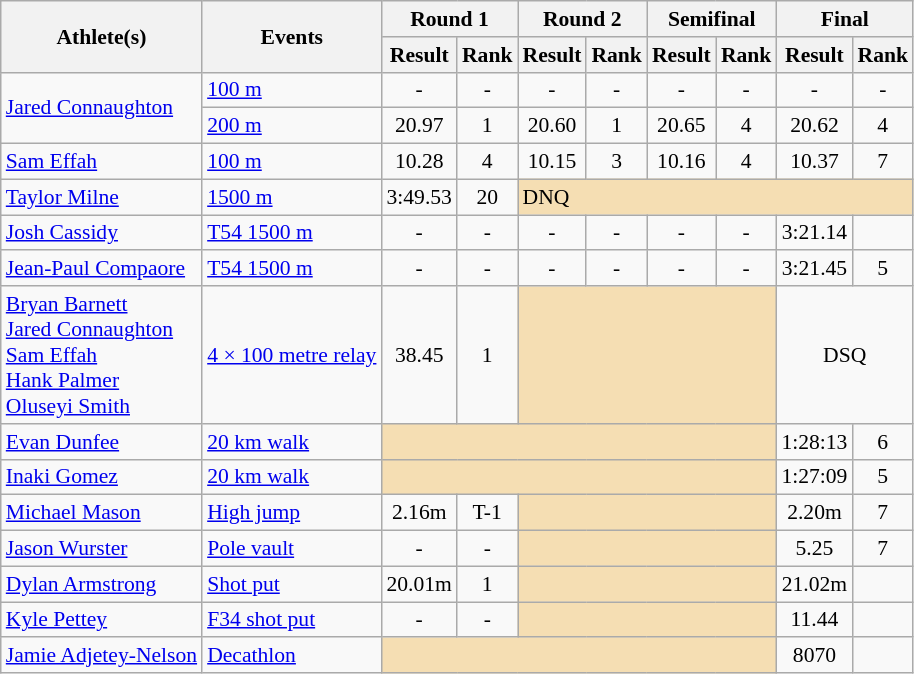<table class=wikitable style="font-size:90%">
<tr>
<th rowspan="2">Athlete(s)</th>
<th rowspan="2">Events</th>
<th colspan="2">Round 1</th>
<th colspan="2">Round 2</th>
<th colspan="2">Semifinal</th>
<th colspan="2">Final</th>
</tr>
<tr>
<th>Result</th>
<th>Rank</th>
<th>Result</th>
<th>Rank</th>
<th>Result</th>
<th>Rank</th>
<th>Result</th>
<th>Rank</th>
</tr>
<tr>
<td rowspan="2"><a href='#'>Jared Connaughton</a></td>
<td><a href='#'>100 m</a></td>
<td align=center>-</td>
<td align=center>-</td>
<td align=center>-</td>
<td align=center>-</td>
<td align=center>-</td>
<td align=center>-</td>
<td align=center>-</td>
<td align=center>-</td>
</tr>
<tr>
<td><a href='#'>200 m</a></td>
<td align=center>20.97</td>
<td align=center>1</td>
<td align=center>20.60</td>
<td align=center>1</td>
<td align=center>20.65</td>
<td align=center>4</td>
<td align=center>20.62</td>
<td align=center>4</td>
</tr>
<tr>
<td><a href='#'>Sam Effah</a></td>
<td><a href='#'>100 m</a></td>
<td align=center>10.28</td>
<td align=center>4</td>
<td align=center>10.15</td>
<td align=center>3</td>
<td align=center>10.16</td>
<td align=center>4</td>
<td align=center>10.37</td>
<td align=center>7</td>
</tr>
<tr>
<td><a href='#'>Taylor Milne</a></td>
<td><a href='#'>1500 m</a></td>
<td align=center>3:49.53</td>
<td align=center>20</td>
<td colspan="6" style="background:wheat;">DNQ</td>
</tr>
<tr>
<td><a href='#'>Josh Cassidy</a></td>
<td><a href='#'>T54 1500 m</a></td>
<td align=center>-</td>
<td align=center>-</td>
<td align=center>-</td>
<td align=center>-</td>
<td align=center>-</td>
<td align=center>-</td>
<td align=center>3:21.14</td>
<td align=center></td>
</tr>
<tr>
<td><a href='#'>Jean-Paul Compaore</a></td>
<td><a href='#'>T54 1500 m</a></td>
<td align=center>-</td>
<td align=center>-</td>
<td align=center>-</td>
<td align=center>-</td>
<td align=center>-</td>
<td align=center>-</td>
<td align=center>3:21.45</td>
<td align=center>5</td>
</tr>
<tr>
<td><a href='#'>Bryan Barnett</a><br><a href='#'>Jared Connaughton</a><br><a href='#'>Sam Effah</a><br><a href='#'>Hank Palmer</a><br><a href='#'>Oluseyi Smith</a></td>
<td><a href='#'>4 × 100 metre relay</a></td>
<td align=center>38.45</td>
<td align=center>1</td>
<td colspan="4" style="background:wheat;"></td>
<td style="text-align:center;" colspan="2">DSQ</td>
</tr>
<tr>
<td><a href='#'>Evan Dunfee</a></td>
<td><a href='#'>20 km walk</a></td>
<td colspan="6" style="background:wheat;"></td>
<td align=center>1:28:13</td>
<td align=center>6</td>
</tr>
<tr>
<td><a href='#'>Inaki Gomez</a></td>
<td><a href='#'>20 km walk</a></td>
<td colspan="6" style="background:wheat;"></td>
<td align=center>1:27:09</td>
<td align=center>5</td>
</tr>
<tr>
<td><a href='#'>Michael Mason</a></td>
<td><a href='#'>High jump</a></td>
<td align=center>2.16m</td>
<td align=center>T-1</td>
<td colspan="4" style="background:wheat;"></td>
<td align=center>2.20m</td>
<td align=center>7</td>
</tr>
<tr>
<td><a href='#'>Jason Wurster</a></td>
<td><a href='#'>Pole vault</a></td>
<td align=center>-</td>
<td align=center>-</td>
<td colspan="4" style="background:wheat;"></td>
<td align=center>5.25</td>
<td align=center>7</td>
</tr>
<tr>
<td><a href='#'>Dylan Armstrong</a></td>
<td><a href='#'>Shot put</a></td>
<td align=center>20.01m</td>
<td align=center>1</td>
<td colspan="4" style="background:wheat;"></td>
<td align=center>21.02m</td>
<td align=center></td>
</tr>
<tr>
<td><a href='#'>Kyle Pettey</a></td>
<td><a href='#'>F34 shot put</a></td>
<td align=center>-</td>
<td align=center>-</td>
<td colspan="4" style="background:wheat;"></td>
<td align=center>11.44</td>
<td align=center></td>
</tr>
<tr>
<td><a href='#'>Jamie Adjetey-Nelson</a></td>
<td><a href='#'>Decathlon</a></td>
<td colspan="6" style="background:wheat;"></td>
<td align=center>8070</td>
<td align=center></td>
</tr>
</table>
